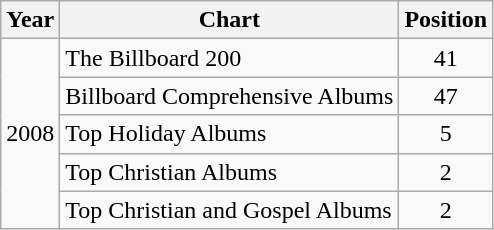<table class="wikitable">
<tr>
<th>Year</th>
<th>Chart</th>
<th>Position</th>
</tr>
<tr>
<td rowspan="5">2008</td>
<td>The Billboard 200</td>
<td style="text-align:center;">41</td>
</tr>
<tr>
<td>Billboard Comprehensive Albums</td>
<td style="text-align:center;">47</td>
</tr>
<tr>
<td>Top Holiday Albums</td>
<td style="text-align:center;">5</td>
</tr>
<tr>
<td>Top Christian Albums</td>
<td style="text-align:center;">2</td>
</tr>
<tr>
<td>Top Christian and Gospel Albums</td>
<td style="text-align:center;">2</td>
</tr>
</table>
